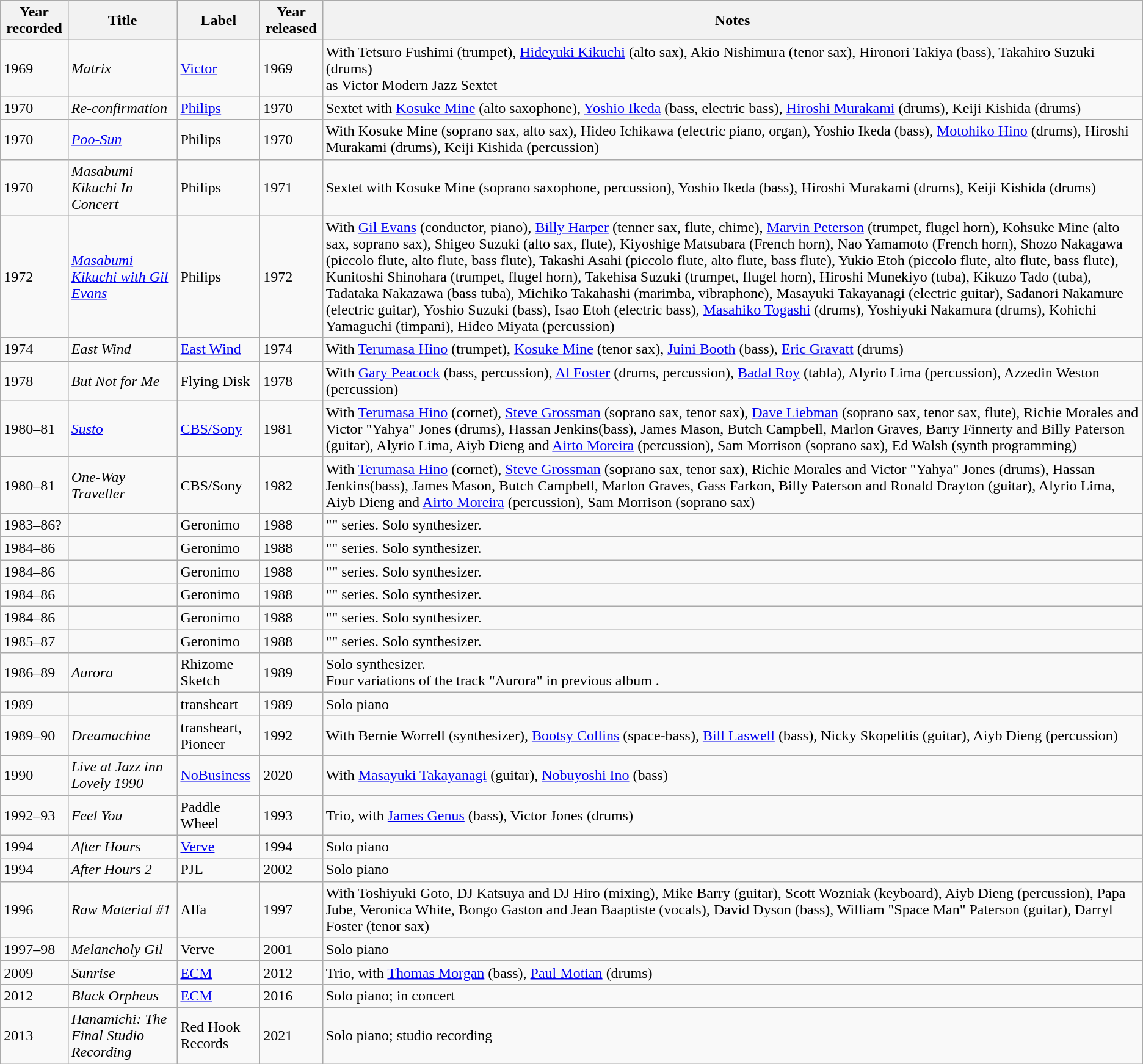<table class="wikitable sortable">
<tr>
<th>Year recorded</th>
<th>Title</th>
<th>Label</th>
<th>Year released</th>
<th>Notes</th>
</tr>
<tr>
<td>1969</td>
<td><em>Matrix</em></td>
<td><a href='#'>Victor</a></td>
<td>1969</td>
<td>With Tetsuro Fushimi (trumpet), <a href='#'>Hideyuki Kikuchi</a> (alto sax), Akio Nishimura (tenor sax), Hironori Takiya (bass), Takahiro Suzuki (drums)<br>as Victor Modern Jazz Sextet</td>
</tr>
<tr>
<td>1970</td>
<td><em>Re-confirmation</em></td>
<td><a href='#'>Philips</a></td>
<td>1970</td>
<td>Sextet with <a href='#'>Kosuke Mine</a> (alto saxophone), <a href='#'>Yoshio Ikeda</a> (bass, electric bass), <a href='#'>Hiroshi Murakami</a> (drums), Keiji Kishida (drums)</td>
</tr>
<tr>
<td>1970</td>
<td><em><a href='#'>Poo-Sun</a></em></td>
<td>Philips</td>
<td>1970</td>
<td>With Kosuke Mine (soprano sax, alto sax), Hideo Ichikawa (electric piano, organ), Yoshio Ikeda (bass), <a href='#'>Motohiko Hino</a> (drums), Hiroshi Murakami (drums), Keiji Kishida (percussion)</td>
</tr>
<tr>
<td>1970</td>
<td><em>Masabumi Kikuchi In Concert</em></td>
<td>Philips</td>
<td>1971</td>
<td>Sextet with Kosuke Mine (soprano saxophone, percussion), Yoshio Ikeda (bass), Hiroshi Murakami (drums), Keiji Kishida (drums)</td>
</tr>
<tr>
<td>1972</td>
<td><em><a href='#'>Masabumi Kikuchi with Gil Evans</a></em></td>
<td>Philips</td>
<td>1972</td>
<td>With <a href='#'>Gil Evans</a> (conductor, piano), <a href='#'>Billy Harper</a> (tenner sax, flute, chime), <a href='#'>Marvin Peterson</a> (trumpet, flugel horn), Kohsuke Mine (alto sax, soprano sax), Shigeo Suzuki (alto sax, flute), Kiyoshige Matsubara (French horn), Nao Yamamoto (French horn), Shozo Nakagawa (piccolo flute, alto flute, bass flute), Takashi Asahi (piccolo flute, alto flute, bass flute), Yukio Etoh (piccolo flute, alto flute, bass flute), Kunitoshi Shinohara (trumpet, flugel horn), Takehisa Suzuki (trumpet, flugel horn), Hiroshi Munekiyo (tuba), Kikuzo Tado (tuba), Tadataka Nakazawa (bass tuba), Michiko Takahashi (marimba, vibraphone), Masayuki Takayanagi (electric guitar), Sadanori Nakamure (electric guitar), Yoshio Suzuki (bass), Isao Etoh (electric bass), <a href='#'>Masahiko Togashi</a> (drums), Yoshiyuki Nakamura (drums), Kohichi Yamaguchi (timpani), Hideo Miyata (percussion)</td>
</tr>
<tr>
<td>1974</td>
<td><em>East Wind</em></td>
<td><a href='#'>East Wind</a></td>
<td>1974</td>
<td>With <a href='#'>Terumasa Hino</a> (trumpet), <a href='#'>Kosuke Mine</a> (tenor sax), <a href='#'>Juini Booth</a> (bass), <a href='#'>Eric Gravatt</a> (drums)</td>
</tr>
<tr>
<td>1978</td>
<td><em>But Not for Me</em></td>
<td>Flying Disk</td>
<td>1978</td>
<td>With <a href='#'>Gary Peacock</a> (bass, percussion), <a href='#'>Al Foster</a> (drums, percussion), <a href='#'>Badal Roy</a> (tabla), Alyrio Lima (percussion), Azzedin Weston (percussion)</td>
</tr>
<tr>
<td>1980–81</td>
<td><em><a href='#'>Susto</a></em></td>
<td><a href='#'>CBS/Sony</a></td>
<td>1981</td>
<td>With <a href='#'>Terumasa Hino</a> (cornet), <a href='#'>Steve Grossman</a> (soprano sax, tenor sax), <a href='#'>Dave Liebman</a> (soprano sax, tenor sax, flute), Richie Morales and Victor "Yahya" Jones (drums), Hassan Jenkins(bass), James Mason, Butch Campbell, Marlon Graves, Barry Finnerty and Billy Paterson (guitar), Alyrio Lima, Aiyb Dieng and <a href='#'>Airto Moreira</a> (percussion), Sam Morrison (soprano sax), Ed Walsh (synth programming)</td>
</tr>
<tr>
<td>1980–81</td>
<td><em>One-Way Traveller</em></td>
<td>CBS/Sony</td>
<td>1982</td>
<td>With <a href='#'>Terumasa Hino</a> (cornet), <a href='#'>Steve Grossman</a> (soprano sax, tenor sax), Richie Morales and Victor "Yahya" Jones (drums), Hassan Jenkins(bass), James Mason, Butch Campbell, Marlon Graves, Gass Farkon, Billy Paterson and Ronald Drayton (guitar), Alyrio Lima, Aiyb Dieng and <a href='#'>Airto Moreira</a> (percussion), Sam Morrison (soprano sax)</td>
</tr>
<tr>
<td>1983–86?</td>
<td><em></em></td>
<td>Geronimo</td>
<td>1988</td>
<td>"" series. Solo synthesizer.</td>
</tr>
<tr>
<td>1984–86</td>
<td><em></em></td>
<td>Geronimo</td>
<td>1988</td>
<td>"" series. Solo synthesizer.</td>
</tr>
<tr>
<td>1984–86</td>
<td><em></em></td>
<td>Geronimo</td>
<td>1988</td>
<td>"" series. Solo synthesizer.</td>
</tr>
<tr>
<td>1984–86</td>
<td><em></em></td>
<td>Geronimo</td>
<td>1988</td>
<td>"" series. Solo synthesizer.</td>
</tr>
<tr>
<td>1984–86</td>
<td><em></em></td>
<td>Geronimo</td>
<td>1988</td>
<td>"" series. Solo synthesizer.</td>
</tr>
<tr>
<td>1985–87</td>
<td><em></em></td>
<td>Geronimo</td>
<td>1988</td>
<td>"" series. Solo synthesizer.</td>
</tr>
<tr>
<td>1986–89</td>
<td><em>Aurora</em></td>
<td>Rhizome Sketch</td>
<td>1989</td>
<td>Solo synthesizer. <br>Four variations of the track "Aurora" in previous album <em></em>.</td>
</tr>
<tr>
<td>1989</td>
<td><em></em></td>
<td>transheart</td>
<td>1989</td>
<td>Solo piano</td>
</tr>
<tr>
<td>1989–90</td>
<td><em>Dreamachine</em></td>
<td>transheart, Pioneer</td>
<td>1992</td>
<td>With Bernie Worrell (synthesizer), <a href='#'>Bootsy Collins</a> (space-bass), <a href='#'>Bill Laswell</a> (bass), Nicky Skopelitis (guitar), Aiyb Dieng (percussion)</td>
</tr>
<tr>
<td>1990</td>
<td><em>Live at Jazz inn Lovely 1990</em></td>
<td><a href='#'>NoBusiness</a></td>
<td>2020</td>
<td>With <a href='#'>Masayuki Takayanagi</a> (guitar), <a href='#'>Nobuyoshi Ino</a> (bass)</td>
</tr>
<tr>
<td>1992–93</td>
<td><em>Feel You</em></td>
<td>Paddle Wheel</td>
<td>1993</td>
<td>Trio, with <a href='#'>James Genus</a> (bass), Victor Jones (drums)</td>
</tr>
<tr>
<td>1994</td>
<td><em>After Hours</em></td>
<td><a href='#'>Verve</a></td>
<td>1994</td>
<td>Solo piano</td>
</tr>
<tr>
<td>1994</td>
<td><em>After Hours 2</em></td>
<td>PJL</td>
<td>2002</td>
<td>Solo piano</td>
</tr>
<tr>
<td>1996</td>
<td><em>Raw Material #1</em></td>
<td>Alfa</td>
<td>1997</td>
<td>With Toshiyuki Goto, DJ Katsuya and DJ Hiro (mixing), Mike Barry (guitar), Scott Wozniak (keyboard), Aiyb Dieng (percussion), Papa Jube, Veronica White, Bongo Gaston and Jean Baaptiste (vocals), David Dyson (bass), William "Space Man" Paterson (guitar), Darryl Foster (tenor sax)</td>
</tr>
<tr>
<td>1997–98</td>
<td><em>Melancholy Gil</em></td>
<td>Verve</td>
<td>2001</td>
<td>Solo piano</td>
</tr>
<tr>
<td>2009</td>
<td><em>Sunrise</em></td>
<td><a href='#'>ECM</a></td>
<td>2012</td>
<td>Trio, with <a href='#'>Thomas Morgan</a> (bass), <a href='#'>Paul Motian</a> (drums)</td>
</tr>
<tr>
<td>2012</td>
<td><em>Black Orpheus</em></td>
<td><a href='#'>ECM</a></td>
<td>2016</td>
<td>Solo piano; in concert</td>
</tr>
<tr>
<td>2013</td>
<td><em>Hanamichi: The Final Studio Recording</em></td>
<td>Red Hook Records</td>
<td>2021</td>
<td>Solo piano; studio recording</td>
</tr>
</table>
